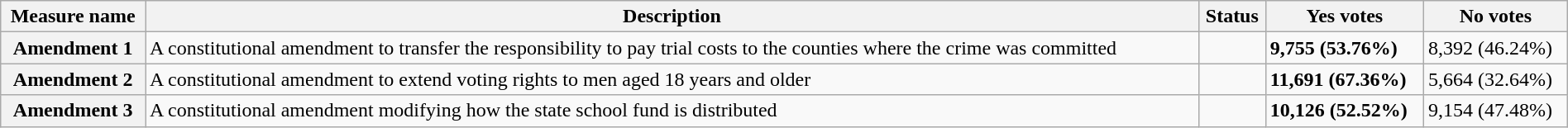<table class="wikitable sortable plainrowheaders" style="width:100%">
<tr>
<th scope="col">Measure name</th>
<th class="unsortable" scope="col">Description</th>
<th scope="col">Status</th>
<th scope="col">Yes votes</th>
<th scope="col">No votes</th>
</tr>
<tr>
<th scope="row">Amendment 1</th>
<td>A constitutional amendment to transfer the responsibility to pay trial costs to the counties where the crime was committed</td>
<td></td>
<td><strong>9,755 (53.76%)</strong></td>
<td>8,392 (46.24%)</td>
</tr>
<tr>
<th scope="row">Amendment 2</th>
<td>A constitutional amendment to extend voting rights to men aged 18 years and older</td>
<td></td>
<td><strong>11,691 (67.36%)</strong></td>
<td>5,664 (32.64%)</td>
</tr>
<tr>
<th scope="row">Amendment 3</th>
<td>A constitutional amendment modifying how the state school fund is distributed</td>
<td></td>
<td><strong>10,126 (52.52%)</strong></td>
<td>9,154 (47.48%)</td>
</tr>
</table>
